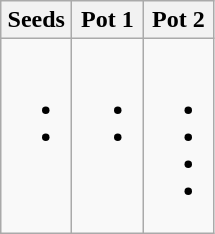<table class="wikitable">
<tr>
<th>Seeds</th>
<th>Pot 1</th>
<th>Pot 2</th>
</tr>
<tr>
<td valign=top><br><ul><li> </li><li> </li></ul></td>
<td valign=top><br><ul><li></li><li></li></ul></td>
<td valign=top><br><ul><li></li><li></li><li></li><li></li></ul></td>
</tr>
</table>
